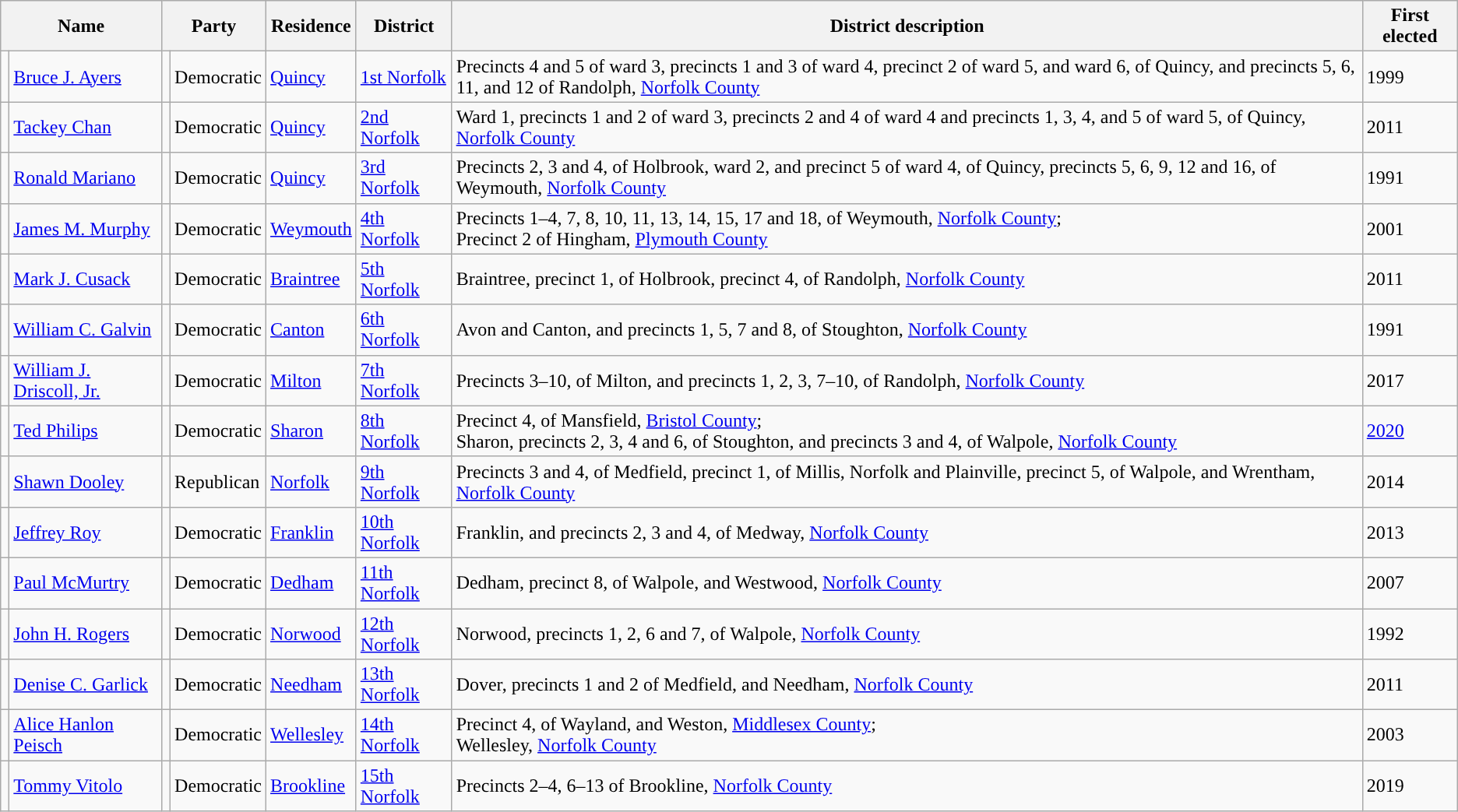<table class="wikitable sortable" style="text-align:left;">
<tr>
<th colspan="2">Name</th>
<th colspan=2>Party</th>
<th>Residence</th>
<th>District</th>
<th>District description</th>
<th>First elected</th>
</tr>
<tr>
<td></td>
<td><a href='#'>Bruce J. Ayers</a></td>
<td style="background-color:"></td>
<td>Democratic</td>
<td><a href='#'>Quincy</a></td>
<td><a href='#'>1st Norfolk</a></td>
<td>Precincts 4 and 5 of ward 3, precincts 1 and 3 of ward 4, precinct 2 of ward 5, and ward 6, of Quincy, and precincts 5, 6, 11, and 12 of Randolph, <a href='#'>Norfolk County</a></td>
<td>1999</td>
</tr>
<tr>
<td></td>
<td><a href='#'>Tackey Chan</a></td>
<td style="background-color:"></td>
<td>Democratic</td>
<td><a href='#'>Quincy</a></td>
<td><a href='#'>2nd Norfolk</a></td>
<td>Ward 1, precincts 1 and 2 of ward 3, precincts 2 and 4 of ward 4 and precincts 1, 3, 4, and 5 of ward 5, of Quincy, <a href='#'>Norfolk County</a></td>
<td>2011</td>
</tr>
<tr>
<td></td>
<td><a href='#'>Ronald Mariano</a></td>
<td style="background-color:"></td>
<td>Democratic</td>
<td><a href='#'>Quincy</a></td>
<td><a href='#'>3rd Norfolk</a></td>
<td>Precincts 2, 3 and 4, of Holbrook, ward 2, and precinct 5 of ward 4, of Quincy, precincts 5, 6, 9, 12 and 16, of Weymouth, <a href='#'>Norfolk County</a></td>
<td>1991</td>
</tr>
<tr>
<td></td>
<td><a href='#'>James M. Murphy</a></td>
<td style="background-color:"></td>
<td>Democratic</td>
<td><a href='#'>Weymouth</a></td>
<td><a href='#'>4th Norfolk</a></td>
<td>Precincts 1–4, 7, 8, 10, 11, 13, 14, 15, 17 and 18, of Weymouth, <a href='#'>Norfolk County</a>;<br>Precinct 2 of Hingham, <a href='#'>Plymouth County</a></td>
<td>2001</td>
</tr>
<tr>
<td></td>
<td><a href='#'>Mark J. Cusack</a></td>
<td style="background-color:"></td>
<td>Democratic</td>
<td><a href='#'>Braintree</a></td>
<td><a href='#'>5th Norfolk</a></td>
<td>Braintree, precinct 1, of Holbrook, precinct 4, of Randolph, <a href='#'>Norfolk County</a></td>
<td>2011</td>
</tr>
<tr>
<td></td>
<td><a href='#'>William C. Galvin</a></td>
<td style="background-color:"></td>
<td>Democratic</td>
<td><a href='#'>Canton</a></td>
<td><a href='#'>6th Norfolk</a></td>
<td>Avon and Canton, and precincts 1, 5, 7 and 8, of Stoughton, <a href='#'>Norfolk County</a></td>
<td>1991</td>
</tr>
<tr>
<td></td>
<td><a href='#'>William J. Driscoll, Jr.</a></td>
<td style="background-color:"></td>
<td>Democratic</td>
<td><a href='#'>Milton</a></td>
<td><a href='#'>7th Norfolk</a></td>
<td>Precincts 3–10, of Milton, and precincts 1, 2, 3, 7–10, of Randolph, <a href='#'>Norfolk County</a></td>
<td>2017</td>
</tr>
<tr>
<td></td>
<td><a href='#'>Ted Philips</a></td>
<td style="background-color:"></td>
<td>Democratic</td>
<td><a href='#'>Sharon</a></td>
<td><a href='#'>8th Norfolk</a></td>
<td>Precinct 4, of Mansfield, <a href='#'>Bristol County</a>;<br>Sharon, precincts 2, 3, 4 and 6, of Stoughton, and precincts 3 and 4, of Walpole, <a href='#'>Norfolk County</a></td>
<td><a href='#'>2020</a></td>
</tr>
<tr>
<td></td>
<td><a href='#'>Shawn Dooley</a></td>
<td style="background-color:"></td>
<td>Republican</td>
<td><a href='#'>Norfolk</a></td>
<td><a href='#'>9th Norfolk</a></td>
<td>Precincts 3 and 4, of Medfield, precinct 1, of Millis, Norfolk and Plainville, precinct 5, of Walpole, and Wrentham, <a href='#'>Norfolk County</a></td>
<td>2014</td>
</tr>
<tr>
<td></td>
<td><a href='#'>Jeffrey Roy</a></td>
<td style="background-color:"></td>
<td>Democratic</td>
<td><a href='#'>Franklin</a></td>
<td><a href='#'>10th Norfolk</a></td>
<td>Franklin, and precincts 2, 3 and 4, of Medway, <a href='#'>Norfolk County</a></td>
<td>2013</td>
</tr>
<tr>
<td></td>
<td><a href='#'>Paul McMurtry</a></td>
<td style="background-color:"></td>
<td>Democratic</td>
<td><a href='#'>Dedham</a></td>
<td><a href='#'>11th Norfolk</a></td>
<td>Dedham, precinct 8, of Walpole, and Westwood, <a href='#'>Norfolk County</a></td>
<td>2007</td>
</tr>
<tr>
<td></td>
<td><a href='#'>John H. Rogers</a></td>
<td style="background-color:"></td>
<td>Democratic</td>
<td><a href='#'>Norwood</a></td>
<td><a href='#'>12th Norfolk</a></td>
<td>Norwood, precincts 1, 2, 6 and 7, of Walpole, <a href='#'>Norfolk County</a></td>
<td>1992</td>
</tr>
<tr>
<td></td>
<td><a href='#'>Denise C. Garlick</a></td>
<td style="background-color:"></td>
<td>Democratic</td>
<td><a href='#'>Needham</a></td>
<td><a href='#'>13th Norfolk</a></td>
<td>Dover, precincts 1 and 2 of Medfield, and Needham, <a href='#'>Norfolk County</a></td>
<td>2011</td>
</tr>
<tr>
<td></td>
<td><a href='#'>Alice Hanlon Peisch</a></td>
<td style="background-color:"></td>
<td>Democratic</td>
<td><a href='#'>Wellesley</a></td>
<td><a href='#'>14th Norfolk</a></td>
<td>Precinct 4, of Wayland, and Weston, <a href='#'>Middlesex County</a>;<br>Wellesley, <a href='#'>Norfolk County</a></td>
<td>2003</td>
</tr>
<tr>
<td></td>
<td><a href='#'>Tommy Vitolo</a></td>
<td style="background-color:"></td>
<td>Democratic</td>
<td><a href='#'>Brookline</a></td>
<td><a href='#'>15th Norfolk</a></td>
<td>Precincts 2–4, 6–13 of Brookline, <a href='#'>Norfolk County</a></td>
<td>2019</td>
</tr>
</table>
